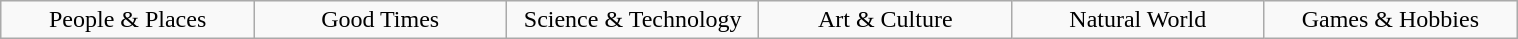<table class="wikitable" style="text-align: center; width: 80%; margin: 1em auto;">
<tr>
<td style="width:70pt;">People & Places</td>
<td style="width:70pt;">Good Times</td>
<td style="width:70pt;">Science & Technology</td>
<td style="width:70pt;">Art & Culture</td>
<td style="width:70pt;">Natural World</td>
<td style="width:70pt;">Games & Hobbies</td>
</tr>
</table>
